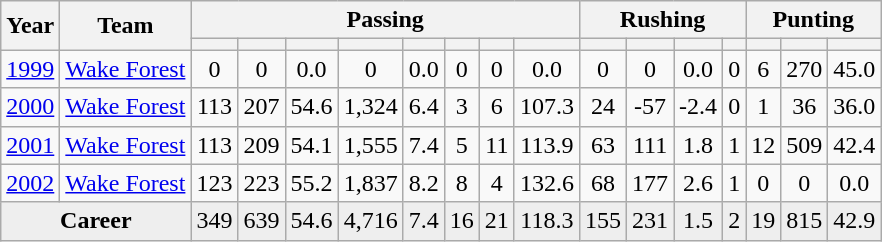<table class="wikitable sortable" style="text-align:center;">
<tr>
<th rowspan=2>Year</th>
<th rowspan=2>Team</th>
<th colspan=8>Passing</th>
<th colspan=4>Rushing</th>
<th colspan=3>Punting</th>
</tr>
<tr>
<th></th>
<th></th>
<th></th>
<th></th>
<th></th>
<th></th>
<th></th>
<th></th>
<th></th>
<th></th>
<th></th>
<th></th>
<th></th>
<th></th>
<th></th>
</tr>
<tr>
<td><a href='#'>1999</a></td>
<td><a href='#'>Wake Forest</a></td>
<td>0</td>
<td>0</td>
<td>0.0</td>
<td>0</td>
<td>0.0</td>
<td>0</td>
<td>0</td>
<td>0.0</td>
<td>0</td>
<td>0</td>
<td>0.0</td>
<td>0</td>
<td>6</td>
<td>270</td>
<td>45.0</td>
</tr>
<tr>
<td><a href='#'>2000</a></td>
<td><a href='#'>Wake Forest</a></td>
<td>113</td>
<td>207</td>
<td>54.6</td>
<td>1,324</td>
<td>6.4</td>
<td>3</td>
<td>6</td>
<td>107.3</td>
<td>24</td>
<td>-57</td>
<td>-2.4</td>
<td>0</td>
<td>1</td>
<td>36</td>
<td>36.0</td>
</tr>
<tr>
<td><a href='#'>2001</a></td>
<td><a href='#'>Wake Forest</a></td>
<td>113</td>
<td>209</td>
<td>54.1</td>
<td>1,555</td>
<td>7.4</td>
<td>5</td>
<td>11</td>
<td>113.9</td>
<td>63</td>
<td>111</td>
<td>1.8</td>
<td>1</td>
<td>12</td>
<td>509</td>
<td>42.4</td>
</tr>
<tr>
<td><a href='#'>2002</a></td>
<td><a href='#'>Wake Forest</a></td>
<td>123</td>
<td>223</td>
<td>55.2</td>
<td>1,837</td>
<td>8.2</td>
<td>8</td>
<td>4</td>
<td>132.6</td>
<td>68</td>
<td>177</td>
<td>2.6</td>
<td>1</td>
<td>0</td>
<td>0</td>
<td>0.0</td>
</tr>
<tr class="sortbottom" style="background:#eee;">
<td colspan=2><strong>Career</strong></td>
<td>349</td>
<td>639</td>
<td>54.6</td>
<td>4,716</td>
<td>7.4</td>
<td>16</td>
<td>21</td>
<td>118.3</td>
<td>155</td>
<td>231</td>
<td>1.5</td>
<td>2</td>
<td>19</td>
<td>815</td>
<td>42.9</td>
</tr>
</table>
